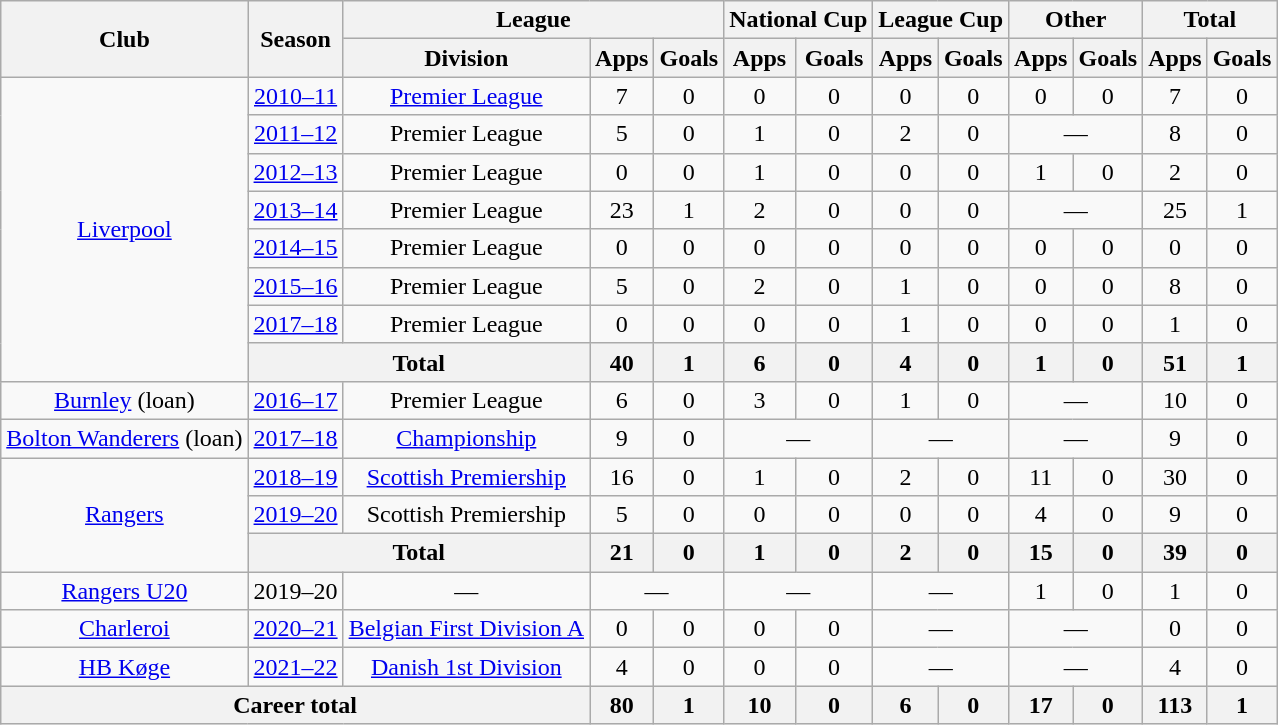<table class=wikitable style=text-align:center>
<tr>
<th rowspan=2>Club</th>
<th rowspan=2>Season</th>
<th colspan=3>League</th>
<th colspan=2>National Cup</th>
<th colspan=2>League Cup</th>
<th colspan=2>Other</th>
<th colspan=2>Total</th>
</tr>
<tr>
<th>Division</th>
<th>Apps</th>
<th>Goals</th>
<th>Apps</th>
<th>Goals</th>
<th>Apps</th>
<th>Goals</th>
<th>Apps</th>
<th>Goals</th>
<th>Apps</th>
<th>Goals</th>
</tr>
<tr>
<td rowspan=8><a href='#'>Liverpool</a></td>
<td><a href='#'>2010–11</a></td>
<td><a href='#'>Premier League</a></td>
<td>7</td>
<td>0</td>
<td>0</td>
<td>0</td>
<td>0</td>
<td>0</td>
<td>0</td>
<td>0</td>
<td>7</td>
<td>0</td>
</tr>
<tr>
<td><a href='#'>2011–12</a></td>
<td>Premier League</td>
<td>5</td>
<td>0</td>
<td>1</td>
<td>0</td>
<td>2</td>
<td>0</td>
<td colspan=2>—</td>
<td>8</td>
<td>0</td>
</tr>
<tr>
<td><a href='#'>2012–13</a></td>
<td>Premier League</td>
<td>0</td>
<td>0</td>
<td>1</td>
<td>0</td>
<td>0</td>
<td>0</td>
<td>1</td>
<td>0</td>
<td>2</td>
<td>0</td>
</tr>
<tr>
<td><a href='#'>2013–14</a></td>
<td>Premier League</td>
<td>23</td>
<td>1</td>
<td>2</td>
<td>0</td>
<td>0</td>
<td>0</td>
<td colspan=2>—</td>
<td>25</td>
<td>1</td>
</tr>
<tr>
<td><a href='#'>2014–15</a></td>
<td>Premier League</td>
<td>0</td>
<td>0</td>
<td>0</td>
<td>0</td>
<td>0</td>
<td>0</td>
<td>0</td>
<td>0</td>
<td>0</td>
<td>0</td>
</tr>
<tr>
<td><a href='#'>2015–16</a></td>
<td>Premier League</td>
<td>5</td>
<td>0</td>
<td>2</td>
<td>0</td>
<td>1</td>
<td>0</td>
<td>0</td>
<td>0</td>
<td>8</td>
<td>0</td>
</tr>
<tr>
<td><a href='#'>2017–18</a></td>
<td>Premier League</td>
<td>0</td>
<td>0</td>
<td>0</td>
<td>0</td>
<td>1</td>
<td>0</td>
<td>0</td>
<td>0</td>
<td>1</td>
<td>0</td>
</tr>
<tr>
<th colspan=2>Total</th>
<th>40</th>
<th>1</th>
<th>6</th>
<th>0</th>
<th>4</th>
<th>0</th>
<th>1</th>
<th>0</th>
<th>51</th>
<th>1</th>
</tr>
<tr>
<td><a href='#'>Burnley</a> (loan)</td>
<td><a href='#'>2016–17</a></td>
<td>Premier League</td>
<td>6</td>
<td>0</td>
<td>3</td>
<td>0</td>
<td>1</td>
<td>0</td>
<td colspan=2>—</td>
<td>10</td>
<td>0</td>
</tr>
<tr>
<td><a href='#'>Bolton Wanderers</a> (loan)</td>
<td><a href='#'>2017–18</a></td>
<td><a href='#'>Championship</a></td>
<td>9</td>
<td>0</td>
<td colspan=2>—</td>
<td colspan=2>—</td>
<td colspan=2>—</td>
<td>9</td>
<td>0</td>
</tr>
<tr>
<td rowspan=3><a href='#'>Rangers</a></td>
<td><a href='#'>2018–19</a></td>
<td><a href='#'>Scottish Premiership</a></td>
<td>16</td>
<td>0</td>
<td>1</td>
<td>0</td>
<td>2</td>
<td>0</td>
<td>11</td>
<td>0</td>
<td>30</td>
<td>0</td>
</tr>
<tr>
<td><a href='#'>2019–20</a></td>
<td>Scottish Premiership</td>
<td>5</td>
<td>0</td>
<td>0</td>
<td>0</td>
<td>0</td>
<td>0</td>
<td>4</td>
<td>0</td>
<td>9</td>
<td>0</td>
</tr>
<tr>
<th colspan=2>Total</th>
<th>21</th>
<th>0</th>
<th>1</th>
<th>0</th>
<th>2</th>
<th>0</th>
<th>15</th>
<th>0</th>
<th>39</th>
<th>0</th>
</tr>
<tr>
<td><a href='#'>Rangers U20</a></td>
<td>2019–20</td>
<td>—</td>
<td colspan=2>—</td>
<td colspan=2>—</td>
<td colspan=2>—</td>
<td>1</td>
<td>0</td>
<td>1</td>
<td>0</td>
</tr>
<tr>
<td><a href='#'>Charleroi</a></td>
<td><a href='#'>2020–21</a></td>
<td><a href='#'>Belgian First Division A</a></td>
<td>0</td>
<td>0</td>
<td>0</td>
<td>0</td>
<td colspan=2>—</td>
<td colspan=2>—</td>
<td>0</td>
<td>0</td>
</tr>
<tr>
<td><a href='#'>HB Køge</a></td>
<td><a href='#'>2021–22</a></td>
<td><a href='#'>Danish 1st Division</a></td>
<td>4</td>
<td>0</td>
<td>0</td>
<td>0</td>
<td colspan=2>—</td>
<td colspan=2>—</td>
<td>4</td>
<td>0</td>
</tr>
<tr>
<th colspan=3>Career total</th>
<th>80</th>
<th>1</th>
<th>10</th>
<th>0</th>
<th>6</th>
<th>0</th>
<th>17</th>
<th>0</th>
<th>113</th>
<th>1</th>
</tr>
</table>
